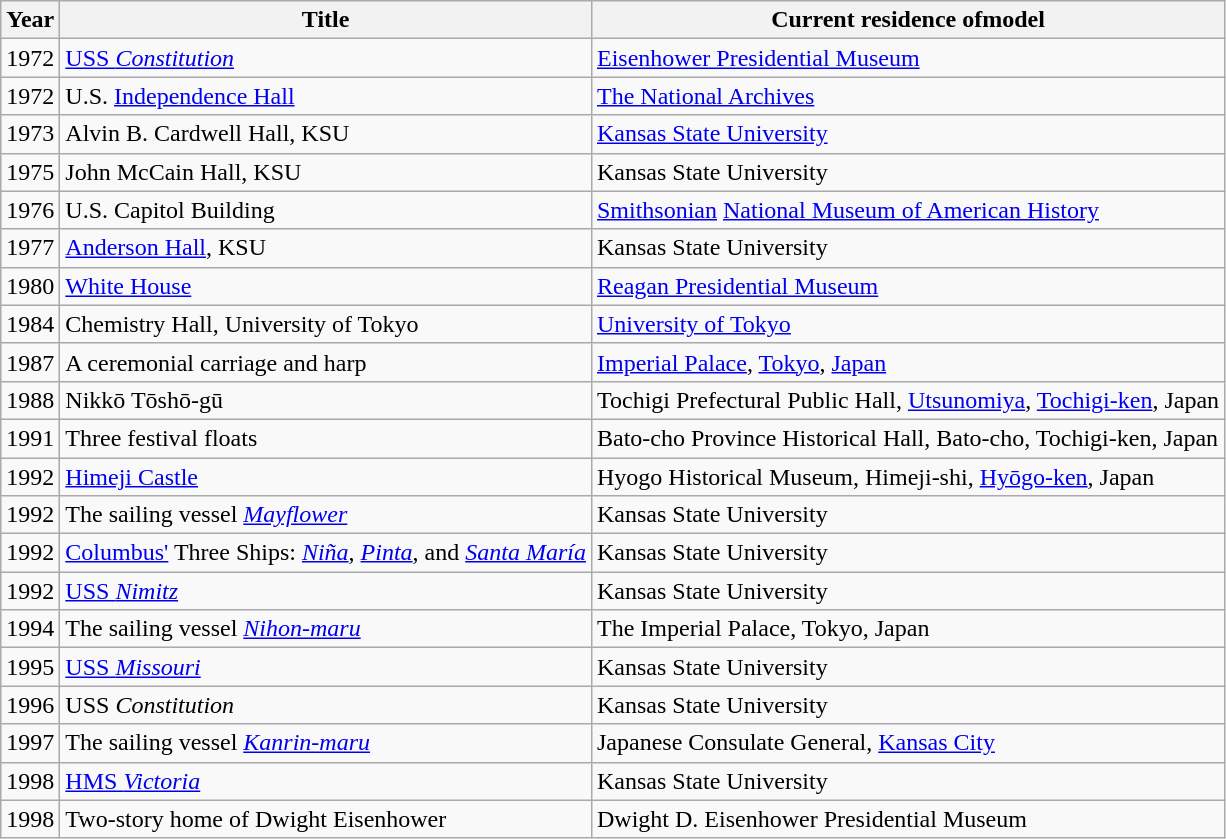<table class="wikitable">
<tr>
<th>Year</th>
<th>Title</th>
<th>Current residence ofmodel</th>
</tr>
<tr>
<td>1972</td>
<td><a href='#'>USS <em>Constitution</em></a></td>
<td><a href='#'>Eisenhower Presidential Museum</a></td>
</tr>
<tr>
<td>1972</td>
<td>U.S. <a href='#'>Independence Hall</a></td>
<td><a href='#'>The National Archives</a></td>
</tr>
<tr>
<td>1973</td>
<td>Alvin B. Cardwell Hall, KSU</td>
<td><a href='#'>Kansas State University</a></td>
</tr>
<tr>
<td>1975</td>
<td>John McCain Hall, KSU</td>
<td>Kansas State University</td>
</tr>
<tr>
<td>1976</td>
<td>U.S. Capitol Building</td>
<td><a href='#'>Smithsonian</a> <a href='#'>National Museum of American History</a></td>
</tr>
<tr>
<td>1977</td>
<td><a href='#'>Anderson Hall</a>, KSU</td>
<td>Kansas State University</td>
</tr>
<tr>
<td>1980</td>
<td><a href='#'>White House</a></td>
<td><a href='#'>Reagan Presidential Museum</a></td>
</tr>
<tr>
<td>1984</td>
<td>Chemistry Hall, University of Tokyo</td>
<td><a href='#'>University of Tokyo</a></td>
</tr>
<tr>
<td>1987</td>
<td>A ceremonial carriage and harp</td>
<td><a href='#'>Imperial Palace</a>, <a href='#'>Tokyo</a>, <a href='#'>Japan</a></td>
</tr>
<tr>
<td>1988</td>
<td>Nikkō Tōshō-gū</td>
<td>Tochigi Prefectural Public Hall, <a href='#'>Utsunomiya</a>, <a href='#'>Tochigi-ken</a>, Japan</td>
</tr>
<tr>
<td>1991</td>
<td>Three festival floats</td>
<td>Bato-cho Province Historical Hall, Bato-cho, Tochigi-ken, Japan</td>
</tr>
<tr>
<td>1992</td>
<td><a href='#'>Himeji Castle</a></td>
<td>Hyogo Historical Museum, Himeji-shi, <a href='#'>Hyōgo-ken</a>, Japan</td>
</tr>
<tr>
<td>1992</td>
<td>The sailing vessel <em><a href='#'>Mayflower</a></em></td>
<td>Kansas State University</td>
</tr>
<tr>
<td>1992</td>
<td><a href='#'>Columbus'</a> Three Ships: <em><a href='#'>Niña</a></em>, <em><a href='#'>Pinta</a></em>, and <em><a href='#'>Santa María</a></em></td>
<td>Kansas State University</td>
</tr>
<tr>
<td>1992</td>
<td><a href='#'>USS <em>Nimitz</em></a></td>
<td>Kansas State University</td>
</tr>
<tr>
<td>1994</td>
<td>The sailing vessel <em><a href='#'>Nihon-maru</a></em></td>
<td>The Imperial Palace, Tokyo, Japan</td>
</tr>
<tr>
<td>1995</td>
<td><a href='#'>USS <em>Missouri</em></a></td>
<td>Kansas State University</td>
</tr>
<tr>
<td>1996</td>
<td>USS <em>Constitution</em></td>
<td>Kansas State University</td>
</tr>
<tr>
<td>1997</td>
<td>The sailing vessel <em><a href='#'>Kanrin-maru</a></em></td>
<td>Japanese Consulate General, <a href='#'>Kansas City</a></td>
</tr>
<tr>
<td>1998</td>
<td><a href='#'>HMS <em>Victoria</em></a></td>
<td>Kansas State University</td>
</tr>
<tr>
<td>1998</td>
<td>Two-story home of Dwight Eisenhower</td>
<td>Dwight D. Eisenhower Presidential Museum</td>
</tr>
</table>
